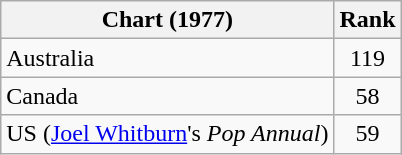<table class="wikitable sortable">
<tr>
<th align="left">Chart (1977)</th>
<th style="text-align:center;">Rank</th>
</tr>
<tr>
<td>Australia </td>
<td style="text-align:center;">119</td>
</tr>
<tr>
<td>Canada</td>
<td style="text-align:center;">58</td>
</tr>
<tr>
<td>US (<a href='#'>Joel Whitburn</a>'s <em>Pop Annual</em>)</td>
<td style="text-align:center;">59</td>
</tr>
</table>
